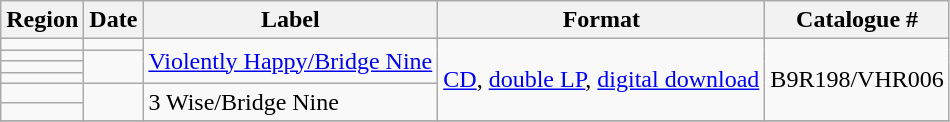<table class="wikitable">
<tr>
<th>Region</th>
<th>Date</th>
<th>Label</th>
<th>Format</th>
<th>Catalogue #</th>
</tr>
<tr>
<td></td>
<td></td>
<td rowspan="4"><a href='#'>Violently Happy/Bridge Nine</a></td>
<td rowspan="6"><a href='#'>CD</a>, <a href='#'>double LP</a>, <a href='#'>digital download</a></td>
<td rowspan="6">B9R198/VHR006</td>
</tr>
<tr>
<td></td>
<td rowspan="3"></td>
</tr>
<tr>
<td></td>
</tr>
<tr>
<td></td>
</tr>
<tr>
<td></td>
<td rowspan="2"></td>
<td rowspan="2">3 Wise/Bridge Nine</td>
</tr>
<tr>
<td></td>
</tr>
<tr>
</tr>
</table>
